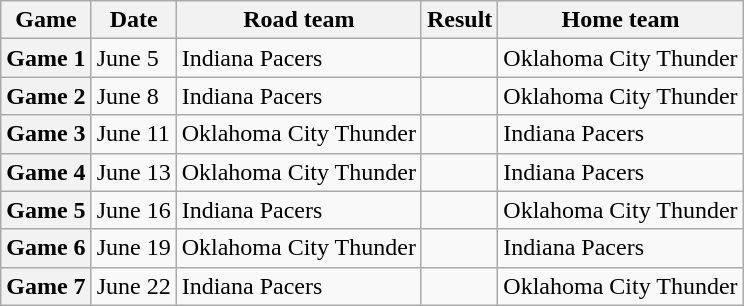<table class="wikitable plainrowheaders">
<tr>
<th scope="col">Game</th>
<th scope="col">Date</th>
<th scope="col">Road team</th>
<th scope="col">Result</th>
<th scope="col">Home team</th>
</tr>
<tr>
<th scope="row">Game 1</th>
<td>June 5</td>
<td>Indiana Pacers</td>
<td></td>
<td>Oklahoma City Thunder</td>
</tr>
<tr>
<th scope="row">Game 2</th>
<td>June 8</td>
<td>Indiana Pacers</td>
<td></td>
<td>Oklahoma City Thunder</td>
</tr>
<tr>
<th scope="row">Game 3</th>
<td>June 11</td>
<td>Oklahoma City Thunder</td>
<td></td>
<td>Indiana Pacers</td>
</tr>
<tr>
<th scope="row">Game 4</th>
<td>June 13</td>
<td>Oklahoma City Thunder</td>
<td></td>
<td>Indiana Pacers</td>
</tr>
<tr>
<th scope="row">Game 5</th>
<td>June 16</td>
<td>Indiana Pacers</td>
<td></td>
<td>Oklahoma City Thunder</td>
</tr>
<tr>
<th scope="row">Game 6</th>
<td>June 19</td>
<td>Oklahoma City Thunder</td>
<td></td>
<td>Indiana Pacers</td>
</tr>
<tr>
<th scope="row">Game 7</th>
<td>June 22</td>
<td>Indiana Pacers</td>
<td></td>
<td>Oklahoma City Thunder</td>
</tr>
</table>
